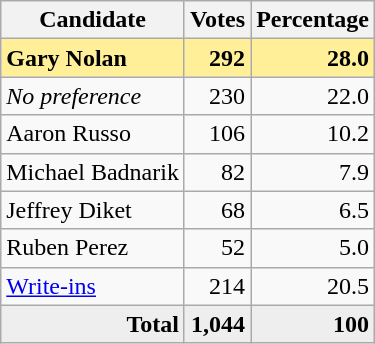<table class="wikitable" style="text-align:right;">
<tr>
<th>Candidate</th>
<th>Votes</th>
<th>Percentage</th>
</tr>
<tr style="background:#ffef99;">
<td style="text-align:left;"><strong>Gary Nolan</strong></td>
<td><strong>292</strong></td>
<td><strong>28.0</strong></td>
</tr>
<tr>
<td style="text-align:left;"><em>No preference</em></td>
<td>230</td>
<td>22.0</td>
</tr>
<tr>
<td style="text-align:left;">Aaron Russo</td>
<td>106</td>
<td>10.2</td>
</tr>
<tr>
<td style="text-align:left;">Michael Badnarik</td>
<td>82</td>
<td>7.9</td>
</tr>
<tr>
<td style="text-align:left;">Jeffrey Diket</td>
<td>68</td>
<td>6.5</td>
</tr>
<tr>
<td style="text-align:left;">Ruben Perez</td>
<td>52</td>
<td>5.0</td>
</tr>
<tr>
<td style="text-align:left;"><a href='#'>Write-ins</a></td>
<td>214</td>
<td>20.5</td>
</tr>
<tr style="background:#eee;">
<td style="margin-right:0.50px"><strong>Total</strong></td>
<td style="margin-right:0.50px"><strong>1,044</strong></td>
<td style="margin-right:0.50px"><strong>100</strong></td>
</tr>
</table>
